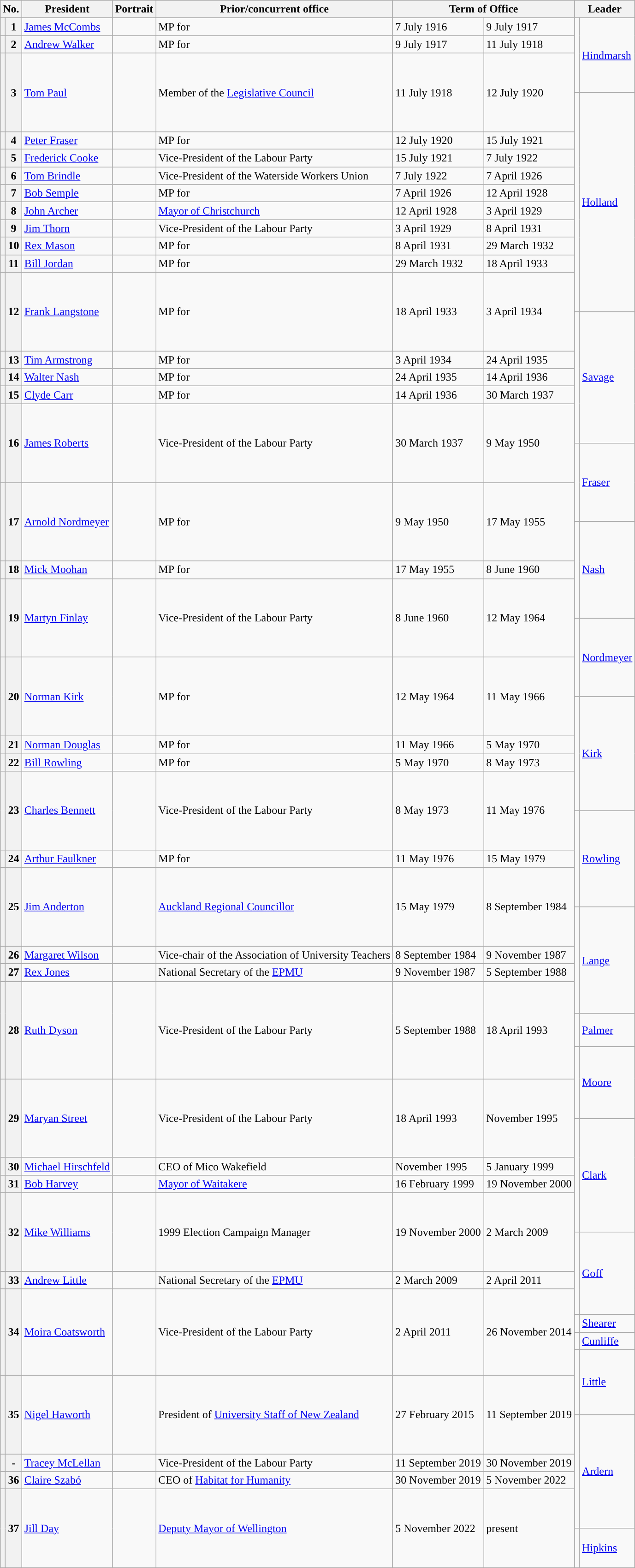<table class="wikitable">
<tr>
<th colspan=2>No.</th>
<th>President</th>
<th>Portrait</th>
<th>Prior/concurrent office</th>
<th colspan=2>Term of Office</th>
<th colspan=2>Leader</th>
</tr>
<tr>
<th style="background:"></th>
<th>1</th>
<td><a href='#'>James McCombs</a></td>
<td></td>
<td>MP for </td>
<td>7 July 1916</td>
<td>9 July 1917</td>
<td rowspan="3" style="background:"></td>
<td rowspan=3><a href='#'>Hindmarsh</a></td>
</tr>
<tr>
<th style="background:"></th>
<th>2</th>
<td><a href='#'>Andrew Walker</a></td>
<td></td>
<td>MP for </td>
<td>9 July 1917</td>
<td>11 July 1918</td>
</tr>
<tr>
<th height=50 style="border-bottom:solid 0 grey; background:"></th>
<th rowspan="2">3</th>
<td rowspan="2"><a href='#'>Tom Paul</a></td>
<td rowspan="2"></td>
<td rowspan="2">Member of the <a href='#'>Legislative Council</a></td>
<td rowspan="2">11 July 1918</td>
<td rowspan="2">12 July 1920</td>
</tr>
<tr>
<th height=50 style="border-top:solid 0 grey; background:"></th>
<td rowspan="10" style="background:"></td>
<td rowspan="10"><a href='#'>Holland</a></td>
</tr>
<tr>
<th style="background:"></th>
<th>4</th>
<td><a href='#'>Peter Fraser</a></td>
<td></td>
<td>MP for </td>
<td>12 July 1920</td>
<td>15 July 1921</td>
</tr>
<tr>
<th style="background:"></th>
<th>5</th>
<td><a href='#'>Frederick Cooke</a></td>
<td></td>
<td>Vice-President of the Labour Party</td>
<td>15 July 1921</td>
<td>7 July 1922</td>
</tr>
<tr>
<th style="background:"></th>
<th>6</th>
<td><a href='#'>Tom Brindle</a></td>
<td></td>
<td>Vice-President of the Waterside Workers Union</td>
<td>7 July 1922</td>
<td>7 April 1926</td>
</tr>
<tr>
<th style="background:"></th>
<th>7</th>
<td><a href='#'>Bob Semple</a></td>
<td></td>
<td>MP for </td>
<td>7 April 1926</td>
<td>12 April 1928</td>
</tr>
<tr>
<th style="background:"></th>
<th>8</th>
<td><a href='#'>John Archer</a></td>
<td></td>
<td><a href='#'>Mayor of Christchurch</a></td>
<td>12 April 1928</td>
<td>3 April 1929</td>
</tr>
<tr>
<th style="background:"></th>
<th>9</th>
<td><a href='#'>Jim Thorn</a></td>
<td></td>
<td>Vice-President of the Labour Party</td>
<td>3 April 1929</td>
<td>8 April 1931</td>
</tr>
<tr>
<th style="background:"></th>
<th>10</th>
<td><a href='#'>Rex Mason</a></td>
<td></td>
<td>MP for </td>
<td>8 April 1931</td>
<td>29 March 1932</td>
</tr>
<tr>
<th style="background:"></th>
<th>11</th>
<td><a href='#'>Bill Jordan</a></td>
<td></td>
<td>MP for </td>
<td>29 March 1932</td>
<td>18 April 1933</td>
</tr>
<tr>
<th height=50 style="border-bottom:solid 0 grey; background:"></th>
<th rowspan="2">12</th>
<td rowspan="2"><a href='#'>Frank Langstone</a></td>
<td rowspan="2"></td>
<td rowspan="2">MP for </td>
<td rowspan="2">18 April 1933</td>
<td rowspan="2">3 April 1934</td>
</tr>
<tr>
<th height=50 style="border-top:solid 0 grey; background:"></th>
<td rowspan="5" style="background:"></td>
<td rowspan="5"><a href='#'>Savage</a></td>
</tr>
<tr>
<th style="background:"></th>
<th>13</th>
<td><a href='#'>Tim Armstrong</a></td>
<td></td>
<td>MP for </td>
<td>3 April 1934</td>
<td>24 April 1935</td>
</tr>
<tr>
<th style="background:"></th>
<th>14</th>
<td><a href='#'>Walter Nash</a></td>
<td></td>
<td>MP for </td>
<td>24 April 1935</td>
<td>14 April 1936</td>
</tr>
<tr>
<th style="background:"></th>
<th>15</th>
<td><a href='#'>Clyde Carr</a></td>
<td></td>
<td>MP for </td>
<td>14 April 1936</td>
<td>30 March 1937</td>
</tr>
<tr>
<th height=50 style="border-bottom:solid 0 grey; background:"></th>
<th rowspan="2">16</th>
<td rowspan="2"><a href='#'>James Roberts</a></td>
<td rowspan="2"></td>
<td rowspan="2">Vice-President of the Labour Party</td>
<td rowspan="2">30 March 1937</td>
<td rowspan="2">9 May 1950</td>
</tr>
<tr>
<th height=50 style="border-top:solid 0 grey; background:"></th>
<td rowspan="2" style="background:"></td>
<td rowspan="2"><a href='#'>Fraser</a></td>
</tr>
<tr>
<th height=50 style="border-bottom:solid 0 grey; background:"></th>
<th rowspan="2">17</th>
<td rowspan="2"><a href='#'>Arnold Nordmeyer</a></td>
<td rowspan="2"></td>
<td rowspan="2">MP for </td>
<td rowspan="2">9 May 1950</td>
<td rowspan="2">17 May 1955</td>
</tr>
<tr>
<th height=50 style="border-top:solid 0 grey; background:"></th>
<td rowspan="3" style="background:"></td>
<td rowspan="3"><a href='#'>Nash</a></td>
</tr>
<tr>
<th style="background:"></th>
<th>18</th>
<td><a href='#'>Mick Moohan</a></td>
<td></td>
<td>MP for </td>
<td>17 May 1955</td>
<td>8 June 1960</td>
</tr>
<tr>
<th height=50 style="border-bottom:solid 0 grey; background:"></th>
<th rowspan="2">19</th>
<td rowspan="2"><a href='#'>Martyn Finlay</a></td>
<td rowspan="2"></td>
<td rowspan="2">Vice-President of the Labour Party</td>
<td rowspan="2">8 June 1960</td>
<td rowspan="2">12 May 1964</td>
</tr>
<tr>
<th height=50 style="border-top:solid 0 grey; background:"></th>
<td rowspan="2" style="background:"></td>
<td rowspan="2"><a href='#'>Nordmeyer</a></td>
</tr>
<tr>
<th height=50 style="border-bottom:solid 0 grey; background:"></th>
<th rowspan="2">20</th>
<td rowspan="2"><a href='#'>Norman Kirk</a></td>
<td rowspan="2"></td>
<td rowspan="2">MP for </td>
<td rowspan="2">12 May 1964</td>
<td rowspan="2">11 May 1966</td>
</tr>
<tr>
<th height=50 style="border-top:solid 0 grey; background:"></th>
<td rowspan="4" style="background:"></td>
<td rowspan="4"><a href='#'>Kirk</a></td>
</tr>
<tr>
<th style="background:"></th>
<th>21</th>
<td><a href='#'>Norman Douglas</a></td>
<td></td>
<td>MP for </td>
<td>11 May 1966</td>
<td>5 May 1970</td>
</tr>
<tr>
<th style="background:"></th>
<th>22</th>
<td><a href='#'>Bill Rowling</a></td>
<td></td>
<td>MP for </td>
<td>5 May 1970</td>
<td>8 May 1973</td>
</tr>
<tr>
<th height=50 style="border-bottom:solid 0 grey; background:"></th>
<th rowspan="2">23</th>
<td rowspan="2"><a href='#'>Charles Bennett</a></td>
<td rowspan="2"></td>
<td rowspan="2">Vice-President of the Labour Party</td>
<td rowspan="2">8 May 1973</td>
<td rowspan="2">11 May 1976</td>
</tr>
<tr>
<th height=50 style="border-top:solid 0 grey; background:"></th>
<td rowspan="3" style="background:"></td>
<td rowspan="3"><a href='#'>Rowling</a></td>
</tr>
<tr>
<th style="background:"></th>
<th>24</th>
<td><a href='#'>Arthur Faulkner</a></td>
<td></td>
<td>MP for </td>
<td>11 May 1976</td>
<td>15 May 1979</td>
</tr>
<tr>
<th height=50 style="border-bottom:solid 0 grey; background:"></th>
<th rowspan="2">25</th>
<td rowspan="2"><a href='#'>Jim Anderton</a></td>
<td rowspan="2"></td>
<td rowspan="2"><a href='#'>Auckland Regional Councillor</a></td>
<td rowspan="2">15 May 1979</td>
<td rowspan="2">8 September 1984</td>
</tr>
<tr>
<th height=50 style="border-top:solid 0 grey; background:"></th>
<td rowspan="3" style="border-bottom:solid 0 grey; background:"></td>
<td rowspan="4"><a href='#'>Lange</a></td>
</tr>
<tr>
<th style="background:"></th>
<th>26</th>
<td><a href='#'>Margaret Wilson</a></td>
<td></td>
<td>Vice-chair of the Association of University Teachers</td>
<td>8 September 1984</td>
<td>9 November 1987</td>
</tr>
<tr>
<th style="background:"></th>
<th>27</th>
<td><a href='#'>Rex Jones</a></td>
<td></td>
<td>National Secretary of the <a href='#'>EPMU</a></td>
<td>9 November 1987</td>
<td>5 September 1988</td>
</tr>
<tr>
<th rowspan="2" style="border-bottom:solid 0 grey; background:"></th>
<th rowspan="3">28</th>
<td rowspan="3"><a href='#'>Ruth Dyson</a></td>
<td rowspan="3"></td>
<td rowspan="3">Vice-President of the Labour Party</td>
<td rowspan="3">5 September 1988</td>
<td rowspan="3">18 April 1993</td>
<td height=40 style="border-top:solid 0 grey; background:"></td>
</tr>
<tr>
<td height=40 style="background:"></td>
<td><a href='#'>Palmer</a></td>
</tr>
<tr>
<th height=40 style="border-top:solid 0 grey; background:"></th>
<td rowspan="2" style="background:"></td>
<td rowspan="2"><a href='#'>Moore</a></td>
</tr>
<tr>
<th height=50 style="border-bottom:solid 0 grey; background:"></th>
<th rowspan="2">29</th>
<td rowspan="2"><a href='#'>Maryan Street</a></td>
<td rowspan="2"></td>
<td rowspan="2">Vice-President of the Labour Party</td>
<td rowspan="2">18 April 1993</td>
<td rowspan="2">November 1995</td>
</tr>
<tr>
<th height=50 style="border-top:solid 0 grey; background:"></th>
<td rowspan="4" style="background:"></td>
<td rowspan="4"><a href='#'>Clark</a></td>
</tr>
<tr>
<th style="background:"></th>
<th>30</th>
<td><a href='#'>Michael Hirschfeld</a></td>
<td></td>
<td>CEO of Mico Wakefield</td>
<td>November 1995</td>
<td>5 January 1999</td>
</tr>
<tr>
<th style="background:"></th>
<th>31</th>
<td><a href='#'>Bob Harvey</a></td>
<td></td>
<td><a href='#'>Mayor of Waitakere</a></td>
<td>16 February 1999</td>
<td>19 November 2000</td>
</tr>
<tr>
<th height=50 style="border-bottom:solid 0 grey; background:"></th>
<th rowspan="2">32</th>
<td rowspan="2"><a href='#'>Mike Williams</a></td>
<td rowspan="2"></td>
<td rowspan="2">1999 Election Campaign Manager</td>
<td rowspan="2">19 November 2000</td>
<td rowspan="2">2 March 2009</td>
</tr>
<tr>
<th height=50 style="border-top:solid 0 grey; background:"></th>
<td rowspan="2" style="border-bottom:solid 0 grey; background:"></td>
<td rowspan="3"><a href='#'>Goff</a></td>
</tr>
<tr>
<th style="background:"></th>
<th>33</th>
<td><a href='#'>Andrew Little</a></td>
<td></td>
<td>National Secretary of the <a href='#'>EPMU</a></td>
<td>2 March 2009</td>
<td>2 April 2011</td>
</tr>
<tr>
<th rowspan="3" style="border-bottom:solid 0 grey; background:"></th>
<th rowspan="4">34</th>
<td rowspan="4"><a href='#'>Moira Coatsworth</a></td>
<td rowspan="4"></td>
<td rowspan="4">Vice-President of the Labour Party</td>
<td rowspan="4">2 April 2011</td>
<td rowspan="4">26 November 2014</td>
<td height=30 style="border-top:solid 0 grey; background:"></td>
</tr>
<tr>
<td style="background:"></td>
<td><a href='#'>Shearer</a></td>
</tr>
<tr>
<td style="background:"></td>
<td><a href='#'>Cunliffe</a></td>
</tr>
<tr>
<th height=30 style="border-top:solid 0 grey; background:"></th>
<td rowspan="2" style="background:"></td>
<td rowspan="2"><a href='#'>Little</a></td>
</tr>
<tr>
<th height=50 style="border-bottom:solid 0 grey; background:"></th>
<th rowspan="2">35</th>
<td rowspan="2"><a href='#'>Nigel Haworth</a></td>
<td rowspan="2"></td>
<td rowspan="2">President of <a href='#'>University Staff of New Zealand</a></td>
<td rowspan="2">27 February 2015</td>
<td rowspan="2">11 September 2019</td>
</tr>
<tr>
<th height=50 style="border-top:solid 0 grey; background:"></th>
<td rowspan="4" style="background:"></td>
<td rowspan="4"><a href='#'>Ardern</a></td>
</tr>
<tr>
<th style="background:"></th>
<th>-</th>
<td><a href='#'>Tracey McLellan</a><br></td>
<td></td>
<td>Vice-President of the Labour Party</td>
<td>11 September 2019</td>
<td>30 November 2019</td>
</tr>
<tr>
<th style="background:"></th>
<th>36</th>
<td><a href='#'>Claire Szabó</a></td>
<td></td>
<td>CEO of <a href='#'>Habitat for Humanity</a></td>
<td>30 November 2019</td>
<td>5 November 2022</td>
</tr>
<tr>
<th height=50 style="border-bottom:solid 0 grey; background:"></th>
<th rowspan="2">37</th>
<td rowspan="2"><a href='#'>Jill Day</a></td>
<td rowspan="2"></td>
<td rowspan="2"><a href='#'>Deputy Mayor of Wellington</a></td>
<td rowspan="2">5 November 2022</td>
<td rowspan="2">present</td>
</tr>
<tr>
<th height=50 style="border-top:solid 0 grey; background:"></th>
<td style="background:"></td>
<td><a href='#'>Hipkins</a></td>
</tr>
</table>
